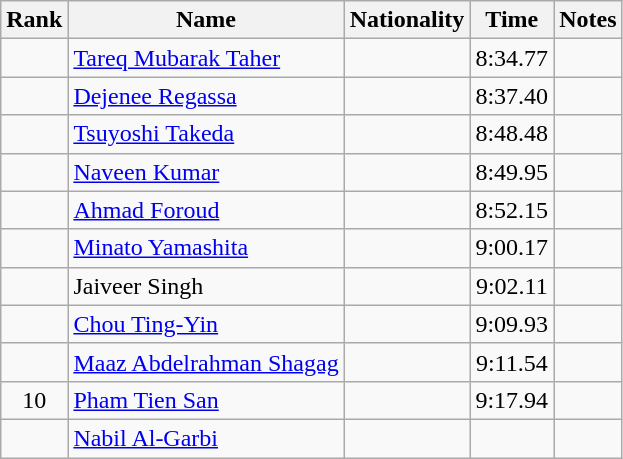<table class="wikitable sortable" style="text-align:center">
<tr>
<th>Rank</th>
<th>Name</th>
<th>Nationality</th>
<th>Time</th>
<th>Notes</th>
</tr>
<tr>
<td></td>
<td align=left><a href='#'>Tareq Mubarak Taher</a></td>
<td align=left></td>
<td>8:34.77</td>
<td></td>
</tr>
<tr>
<td></td>
<td align=left><a href='#'>Dejenee Regassa</a></td>
<td align=left></td>
<td>8:37.40</td>
<td></td>
</tr>
<tr>
<td></td>
<td align=left><a href='#'>Tsuyoshi Takeda</a></td>
<td align=left></td>
<td>8:48.48</td>
<td></td>
</tr>
<tr>
<td></td>
<td align=left><a href='#'>Naveen Kumar</a></td>
<td align=left></td>
<td>8:49.95</td>
<td></td>
</tr>
<tr>
<td></td>
<td align=left><a href='#'>Ahmad Foroud</a></td>
<td align=left></td>
<td>8:52.15</td>
<td></td>
</tr>
<tr>
<td></td>
<td align=left><a href='#'>Minato Yamashita</a></td>
<td align=left></td>
<td>9:00.17</td>
<td></td>
</tr>
<tr>
<td></td>
<td align=left>Jaiveer Singh</td>
<td align=left></td>
<td>9:02.11</td>
<td></td>
</tr>
<tr>
<td></td>
<td align=left><a href='#'>Chou Ting-Yin</a></td>
<td align=left></td>
<td>9:09.93</td>
<td></td>
</tr>
<tr>
<td></td>
<td align=left><a href='#'>Maaz Abdelrahman Shagag</a></td>
<td align=left></td>
<td>9:11.54</td>
<td></td>
</tr>
<tr>
<td>10</td>
<td align=left><a href='#'>Pham Tien San</a></td>
<td align=left></td>
<td>9:17.94</td>
<td></td>
</tr>
<tr>
<td></td>
<td align=left><a href='#'>Nabil Al-Garbi</a></td>
<td align=left></td>
<td></td>
<td></td>
</tr>
</table>
